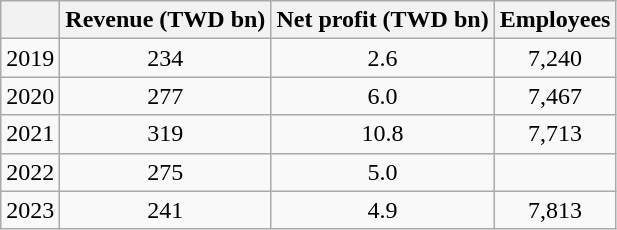<table class="wikitable" style="text-align:center">
<tr>
<th></th>
<th>Revenue (TWD bn)</th>
<th>Net profit (TWD bn)</th>
<th>Employees</th>
</tr>
<tr>
<td>2019</td>
<td>234</td>
<td>2.6</td>
<td>7,240</td>
</tr>
<tr>
<td>2020</td>
<td>277</td>
<td>6.0</td>
<td>7,467</td>
</tr>
<tr>
<td>2021</td>
<td>319</td>
<td>10.8</td>
<td>7,713</td>
</tr>
<tr>
<td>2022</td>
<td>275</td>
<td>5.0</td>
<td></td>
</tr>
<tr>
<td>2023</td>
<td>241</td>
<td>4.9</td>
<td>7,813</td>
</tr>
</table>
